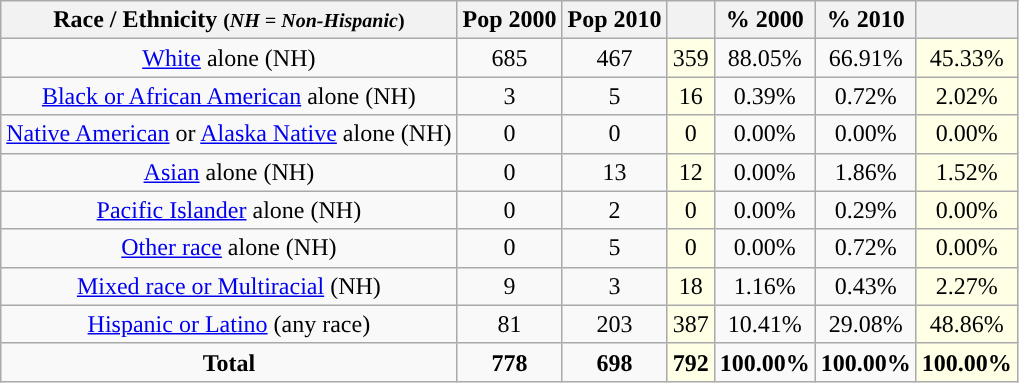<table class="wikitable" style="text-align:center;">
<tr>
<th>Race / Ethnicity <small>(<em>NH = Non-Hispanic</em>)</small></th>
<th>Pop 2000</th>
<th>Pop 2010</th>
<th></th>
<th>% 2000</th>
<th>% 2010</th>
<th></th>
</tr>
<tr>
<td><a href='#'>White</a> alone (NH)</td>
<td>685</td>
<td>467</td>
<td style='background: #ffffe6;'>359</td>
<td>88.05%</td>
<td>66.91%</td>
<td style='background: #ffffe6;'>45.33%</td>
</tr>
<tr>
<td><a href='#'>Black or African American</a> alone (NH)</td>
<td>3</td>
<td>5</td>
<td style='background: #ffffe6;'>16</td>
<td>0.39%</td>
<td>0.72%</td>
<td style='background: #ffffe6;'>2.02%</td>
</tr>
<tr>
<td><a href='#'>Native American</a> or <a href='#'>Alaska Native</a> alone (NH)</td>
<td>0</td>
<td>0</td>
<td style='background: #ffffe6;'>0</td>
<td>0.00%</td>
<td>0.00%</td>
<td style='background: #ffffe6;'>0.00%</td>
</tr>
<tr>
<td><a href='#'>Asian</a> alone (NH)</td>
<td>0</td>
<td>13</td>
<td style='background: #ffffe6;'>12</td>
<td>0.00%</td>
<td>1.86%</td>
<td style='background: #ffffe6;'>1.52%</td>
</tr>
<tr>
<td><a href='#'>Pacific Islander</a> alone (NH)</td>
<td>0</td>
<td>2</td>
<td style='background: #ffffe6;'>0</td>
<td>0.00%</td>
<td>0.29%</td>
<td style='background: #ffffe6;'>0.00%</td>
</tr>
<tr>
<td><a href='#'>Other race</a> alone (NH)</td>
<td>0</td>
<td>5</td>
<td style='background: #ffffe6;'>0</td>
<td>0.00%</td>
<td>0.72%</td>
<td style='background: #ffffe6;'>0.00%</td>
</tr>
<tr>
<td><a href='#'>Mixed race or Multiracial</a> (NH)</td>
<td>9</td>
<td>3</td>
<td style='background: #ffffe6;'>18</td>
<td>1.16%</td>
<td>0.43%</td>
<td style='background: #ffffe6;'>2.27%</td>
</tr>
<tr>
<td><a href='#'>Hispanic or Latino</a> (any race)</td>
<td>81</td>
<td>203</td>
<td style='background: #ffffe6;'>387</td>
<td>10.41%</td>
<td>29.08%</td>
<td style='background: #ffffe6;'>48.86%</td>
</tr>
<tr>
<td><strong>Total</strong></td>
<td><strong>778</strong></td>
<td><strong>698</strong></td>
<td style='background: #ffffe6;'><strong>792</strong></td>
<td><strong>100.00%</strong></td>
<td><strong>100.00%</strong></td>
<td style='background: #ffffe6;'><strong>100.00%</strong></td>
</tr>
</table>
